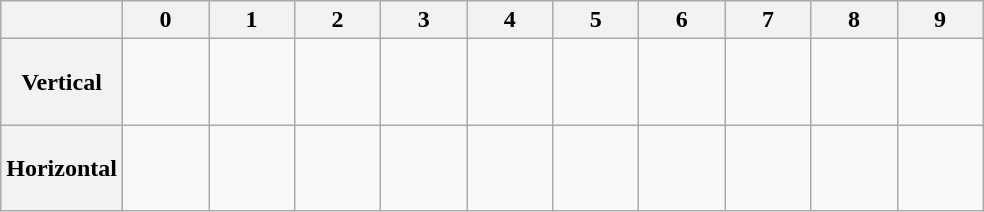<table class="wikitable" border="1" style="text-align:center">
<tr>
<th> </th>
<th style="width:50px">0</th>
<th style="width:50px">1</th>
<th style="width:50px">2</th>
<th style="width:50px">3</th>
<th style="width:50px">4</th>
<th style="width:50px">5</th>
<th style="width:50px">6</th>
<th style="width:50px">7</th>
<th style="width:50px">8</th>
<th style="width:50px">9</th>
</tr>
<tr>
<th style="height:50px">Vertical</th>
<td></td>
<td></td>
<td></td>
<td></td>
<td></td>
<td></td>
<td></td>
<td></td>
<td></td>
<td></td>
</tr>
<tr>
<th style="height:50px">Horizontal</th>
<td></td>
<td></td>
<td></td>
<td></td>
<td></td>
<td></td>
<td></td>
<td></td>
<td></td>
<td></td>
</tr>
</table>
